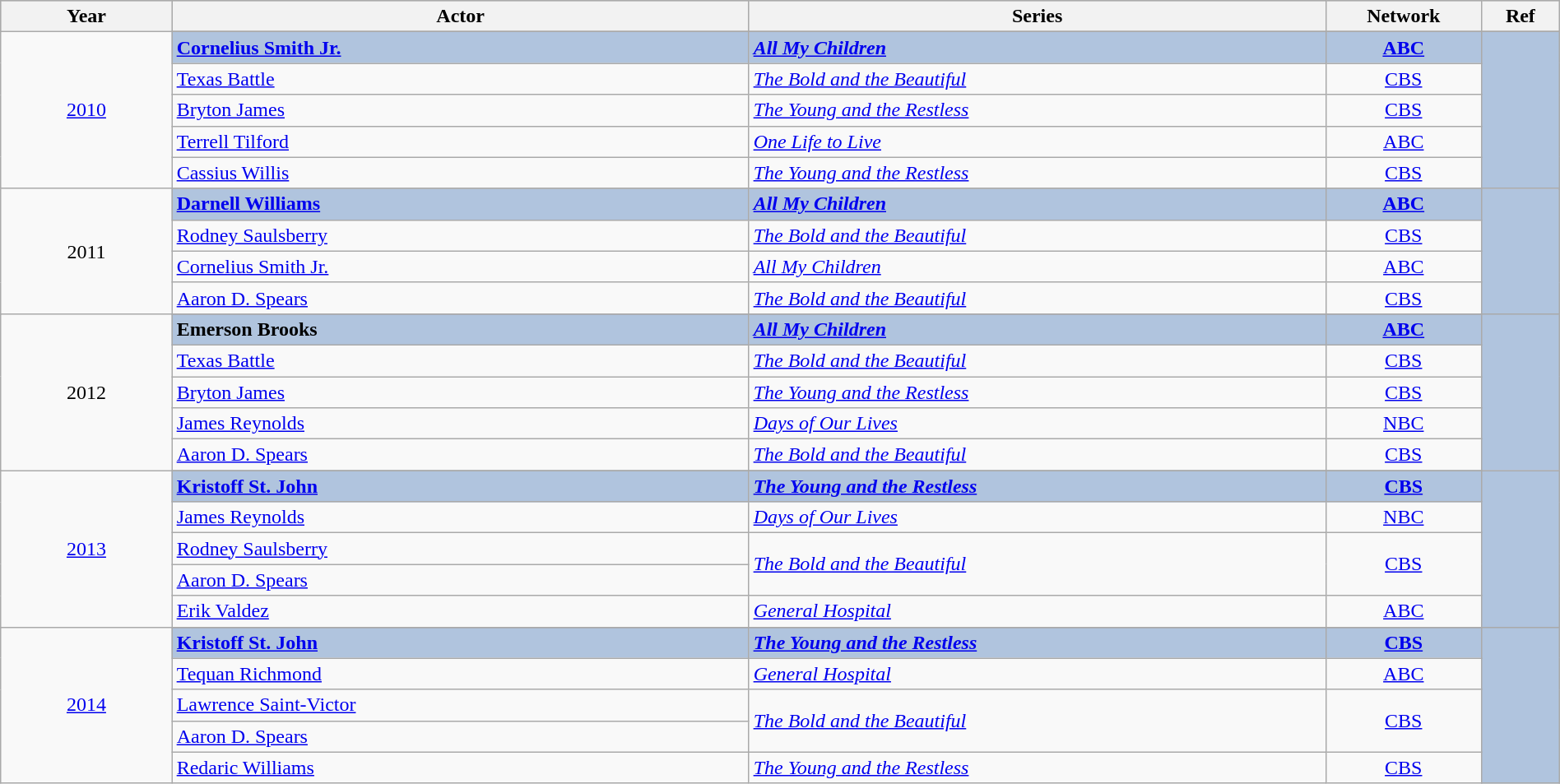<table class="wikitable" style="width:100%;">
<tr style="background:#bebebe;">
<th style="width:11%;">Year</th>
<th style="width:37%;">Actor</th>
<th style="width:37%;">Series</th>
<th style="width:10%;">Network</th>
<th style="width:5%;">Ref</th>
</tr>
<tr>
<td rowspan="6" align="center"><a href='#'>2010</a></td>
</tr>
<tr style="background:#B0C4DE">
<td><strong><a href='#'>Cornelius Smith Jr.</a></strong></td>
<td><strong><em><a href='#'>All My Children</a></em></strong></td>
<td align="center"><strong><a href='#'>ABC</a></strong></td>
<td rowspan="6" align="center"></td>
</tr>
<tr>
<td><a href='#'>Texas Battle</a></td>
<td><em><a href='#'>The Bold and the Beautiful</a></em></td>
<td align="center"><a href='#'>CBS</a></td>
</tr>
<tr>
<td><a href='#'>Bryton James</a></td>
<td><em><a href='#'>The Young and the Restless</a></em></td>
<td align="center"><a href='#'>CBS</a></td>
</tr>
<tr>
<td><a href='#'>Terrell Tilford</a></td>
<td><em><a href='#'>One Life to Live</a></em></td>
<td align="center"><a href='#'>ABC</a></td>
</tr>
<tr>
<td><a href='#'>Cassius Willis</a></td>
<td><em><a href='#'>The Young and the Restless</a></em></td>
<td align="center"><a href='#'>CBS</a></td>
</tr>
<tr>
<td rowspan="5" align="center">2011</td>
</tr>
<tr style="background:#B0C4DE">
<td><strong><a href='#'>Darnell Williams</a></strong></td>
<td><strong><em><a href='#'>All My Children</a></em></strong></td>
<td align="center"><strong><a href='#'>ABC</a></strong></td>
<td rowspan="5" align="center"></td>
</tr>
<tr>
<td><a href='#'>Rodney Saulsberry</a></td>
<td><em><a href='#'>The Bold and the Beautiful</a></em></td>
<td align="center"><a href='#'>CBS</a></td>
</tr>
<tr>
<td><a href='#'>Cornelius Smith Jr.</a></td>
<td><em><a href='#'>All My Children</a></em></td>
<td align="center"><a href='#'>ABC</a></td>
</tr>
<tr>
<td><a href='#'>Aaron D. Spears</a></td>
<td><em><a href='#'>The Bold and the Beautiful</a></em></td>
<td align="center"><a href='#'>CBS</a></td>
</tr>
<tr>
<td rowspan="6" align="center">2012</td>
</tr>
<tr style="background:#B0C4DE">
<td><strong>Emerson Brooks</strong></td>
<td><strong><em><a href='#'>All My Children</a></em></strong></td>
<td align="center"><strong><a href='#'>ABC</a></strong></td>
<td rowspan="6" align="center"></td>
</tr>
<tr>
<td><a href='#'>Texas Battle</a></td>
<td><em><a href='#'>The Bold and the Beautiful</a></em></td>
<td align="center"><a href='#'>CBS</a></td>
</tr>
<tr>
<td><a href='#'>Bryton James</a></td>
<td><em><a href='#'>The Young and the Restless</a></em></td>
<td align="center"><a href='#'>CBS</a></td>
</tr>
<tr>
<td><a href='#'>James Reynolds</a></td>
<td><em><a href='#'>Days of Our Lives</a></em></td>
<td align="center"><a href='#'>NBC</a></td>
</tr>
<tr>
<td><a href='#'>Aaron D. Spears</a></td>
<td><em><a href='#'>The Bold and the Beautiful</a></em></td>
<td align="center"><a href='#'>CBS</a></td>
</tr>
<tr>
<td rowspan="6" align="center"><a href='#'>2013</a></td>
</tr>
<tr style="background:#B0C4DE">
<td><strong><a href='#'>Kristoff St. John</a></strong></td>
<td><strong><em><a href='#'>The Young and the Restless</a></em></strong></td>
<td align="center"><strong><a href='#'>CBS</a></strong></td>
<td rowspan="6" align="center"></td>
</tr>
<tr>
<td><a href='#'>James Reynolds</a></td>
<td><em><a href='#'>Days of Our Lives</a></em></td>
<td align="center"><a href='#'>NBC</a></td>
</tr>
<tr>
<td><a href='#'>Rodney Saulsberry</a></td>
<td rowspan="2"><em><a href='#'>The Bold and the Beautiful</a></em></td>
<td rowspan="2" align="center"><a href='#'>CBS</a></td>
</tr>
<tr>
<td><a href='#'>Aaron D. Spears</a></td>
</tr>
<tr>
<td><a href='#'>Erik Valdez</a></td>
<td><em><a href='#'>General Hospital</a></em></td>
<td align="center"><a href='#'>ABC</a></td>
</tr>
<tr>
<td rowspan="6" align="center"><a href='#'>2014</a></td>
</tr>
<tr style="background:#B0C4DE">
<td><strong><a href='#'>Kristoff St. John</a></strong></td>
<td><strong><em><a href='#'>The Young and the Restless</a></em></strong></td>
<td align="center"><strong><a href='#'>CBS</a></strong></td>
<td rowspan="6" align="center"></td>
</tr>
<tr>
<td><a href='#'>Tequan Richmond</a></td>
<td><em><a href='#'>General Hospital</a></em></td>
<td align="center"><a href='#'>ABC</a></td>
</tr>
<tr>
<td><a href='#'>Lawrence Saint-Victor</a></td>
<td rowspan="2"><em><a href='#'>The Bold and the Beautiful</a></em></td>
<td rowspan="2" align="center"><a href='#'>CBS</a></td>
</tr>
<tr>
<td><a href='#'>Aaron D. Spears</a></td>
</tr>
<tr>
<td><a href='#'>Redaric Williams</a></td>
<td><em><a href='#'>The Young and the Restless</a></em></td>
<td align="center"><a href='#'>CBS</a></td>
</tr>
</table>
